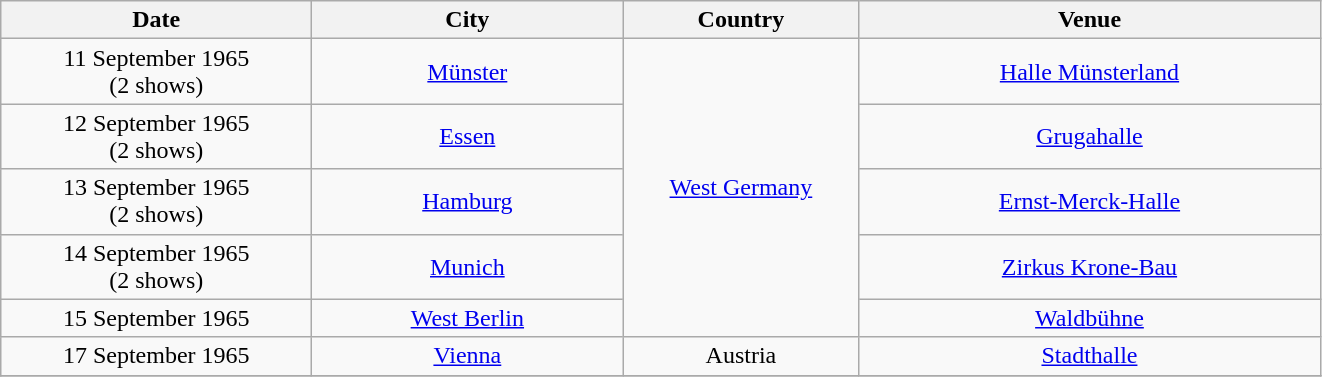<table class="wikitable" style="text-align:center;">
<tr>
<th width="200">Date</th>
<th width="200">City</th>
<th width="150">Country</th>
<th width="300">Venue</th>
</tr>
<tr>
<td>11 September 1965<br>(2 shows)</td>
<td><a href='#'>Münster</a></td>
<td rowspan="5"><a href='#'>West Germany</a></td>
<td><a href='#'>Halle Münsterland</a></td>
</tr>
<tr>
<td>12 September 1965<br>(2 shows)</td>
<td><a href='#'>Essen</a></td>
<td><a href='#'>Grugahalle</a></td>
</tr>
<tr>
<td>13 September 1965<br>(2 shows)</td>
<td><a href='#'>Hamburg</a></td>
<td><a href='#'>Ernst-Merck-Halle</a></td>
</tr>
<tr>
<td>14 September 1965<br>(2 shows)</td>
<td><a href='#'>Munich</a></td>
<td><a href='#'>Zirkus Krone-Bau</a></td>
</tr>
<tr>
<td>15 September 1965<br></td>
<td><a href='#'>West Berlin</a></td>
<td><a href='#'>Waldbühne</a></td>
</tr>
<tr>
<td>17 September 1965<br></td>
<td><a href='#'>Vienna</a></td>
<td>Austria</td>
<td><a href='#'>Stadthalle</a></td>
</tr>
<tr>
</tr>
</table>
